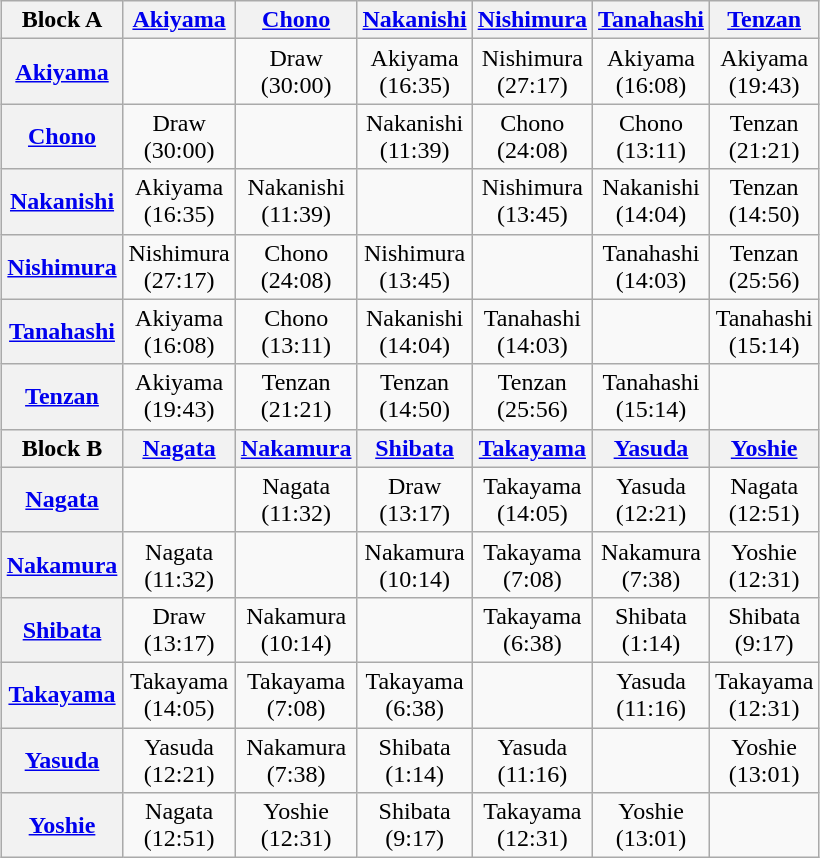<table class="wikitable" style="margin: 1em auto 1em auto">
<tr align="center">
<th>Block A</th>
<th><a href='#'>Akiyama</a></th>
<th><a href='#'>Chono</a></th>
<th><a href='#'>Nakanishi</a></th>
<th><a href='#'>Nishimura</a></th>
<th><a href='#'>Tanahashi</a></th>
<th><a href='#'>Tenzan</a></th>
</tr>
<tr align="center">
<th><a href='#'>Akiyama</a></th>
<td></td>
<td>Draw<br>(30:00)</td>
<td>Akiyama<br>(16:35)</td>
<td>Nishimura<br>(27:17)</td>
<td>Akiyama<br>(16:08)</td>
<td>Akiyama<br>(19:43)</td>
</tr>
<tr align="center">
<th><a href='#'>Chono</a></th>
<td>Draw<br>(30:00)</td>
<td></td>
<td>Nakanishi<br>(11:39)</td>
<td>Chono<br>(24:08)</td>
<td>Chono<br>(13:11)</td>
<td>Tenzan<br>(21:21)</td>
</tr>
<tr align="center">
<th><a href='#'>Nakanishi</a></th>
<td>Akiyama<br>(16:35)</td>
<td>Nakanishi<br>(11:39)</td>
<td></td>
<td>Nishimura<br>(13:45)</td>
<td>Nakanishi<br>(14:04)</td>
<td>Tenzan<br>(14:50)</td>
</tr>
<tr align="center">
<th><a href='#'>Nishimura</a></th>
<td>Nishimura<br>(27:17)</td>
<td>Chono<br>(24:08)</td>
<td>Nishimura<br>(13:45)</td>
<td></td>
<td>Tanahashi<br>(14:03)</td>
<td>Tenzan<br>(25:56)</td>
</tr>
<tr align="center">
<th><a href='#'>Tanahashi</a></th>
<td>Akiyama<br>(16:08)</td>
<td>Chono<br>(13:11)</td>
<td>Nakanishi<br>(14:04)</td>
<td>Tanahashi<br>(14:03)</td>
<td></td>
<td>Tanahashi<br>(15:14)</td>
</tr>
<tr align="center">
<th><a href='#'>Tenzan</a></th>
<td>Akiyama<br>(19:43)</td>
<td>Tenzan<br>(21:21)</td>
<td>Tenzan<br>(14:50)</td>
<td>Tenzan<br>(25:56)</td>
<td>Tanahashi<br>(15:14)</td>
<td></td>
</tr>
<tr>
<th>Block B</th>
<th><a href='#'>Nagata</a></th>
<th><a href='#'>Nakamura</a></th>
<th><a href='#'>Shibata</a></th>
<th><a href='#'>Takayama</a></th>
<th><a href='#'>Yasuda</a></th>
<th><a href='#'>Yoshie</a></th>
</tr>
<tr align="center">
<th><a href='#'>Nagata</a></th>
<td></td>
<td>Nagata<br>(11:32)</td>
<td>Draw<br>(13:17)</td>
<td>Takayama<br>(14:05)</td>
<td>Yasuda<br>(12:21)</td>
<td>Nagata<br>(12:51)</td>
</tr>
<tr align="center">
<th><a href='#'>Nakamura</a></th>
<td>Nagata<br>(11:32)</td>
<td></td>
<td>Nakamura<br>(10:14)</td>
<td>Takayama<br>(7:08)</td>
<td>Nakamura<br>(7:38)</td>
<td>Yoshie<br>(12:31)</td>
</tr>
<tr align="center">
<th><a href='#'>Shibata</a></th>
<td>Draw<br>(13:17)</td>
<td>Nakamura<br>(10:14)</td>
<td></td>
<td>Takayama<br>(6:38)</td>
<td>Shibata<br>(1:14)</td>
<td>Shibata<br>(9:17)</td>
</tr>
<tr align="center">
<th><a href='#'>Takayama</a></th>
<td>Takayama<br>(14:05)</td>
<td>Takayama<br>(7:08)</td>
<td>Takayama<br>(6:38)</td>
<td></td>
<td>Yasuda<br>(11:16)</td>
<td>Takayama<br>(12:31)</td>
</tr>
<tr align="center">
<th><a href='#'>Yasuda</a></th>
<td>Yasuda<br>(12:21)</td>
<td>Nakamura<br>(7:38)</td>
<td>Shibata<br>(1:14)</td>
<td>Yasuda<br>(11:16)</td>
<td></td>
<td>Yoshie<br>(13:01)</td>
</tr>
<tr align="center">
<th><a href='#'>Yoshie</a></th>
<td>Nagata<br>(12:51)</td>
<td>Yoshie<br>(12:31)</td>
<td>Shibata<br>(9:17)</td>
<td>Takayama<br>(12:31)</td>
<td>Yoshie<br>(13:01)</td>
<td></td>
</tr>
</table>
